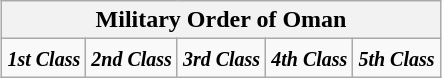<table class="wikitable" style="margin: 1em auto;">
<tr>
<th colspan="5">Military Order of Oman</th>
</tr>
<tr align="center">
<td><em><small><strong>1st Class</strong></small></em></td>
<td><em><small><strong>2nd Class</strong></small></em></td>
<td><em><small><strong>3rd Class</strong></small></em></td>
<td><em><small><strong>4th Class</strong></small></em></td>
<td><em><small><strong>5th Class</strong></small></em></td>
</tr>
</table>
